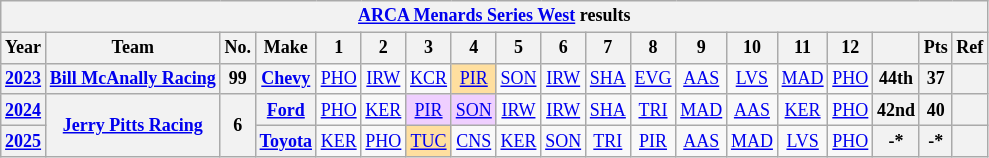<table class="wikitable" style="text-align:center; font-size:75%">
<tr>
<th colspan=23><a href='#'>ARCA Menards Series West</a> results</th>
</tr>
<tr>
<th>Year</th>
<th>Team</th>
<th>No.</th>
<th>Make</th>
<th>1</th>
<th>2</th>
<th>3</th>
<th>4</th>
<th>5</th>
<th>6</th>
<th>7</th>
<th>8</th>
<th>9</th>
<th>10</th>
<th>11</th>
<th>12</th>
<th></th>
<th>Pts</th>
<th>Ref</th>
</tr>
<tr>
<th><a href='#'>2023</a></th>
<th nowrap><a href='#'>Bill McAnally Racing</a></th>
<th>99</th>
<th><a href='#'>Chevy</a></th>
<td><a href='#'>PHO</a></td>
<td><a href='#'>IRW</a></td>
<td><a href='#'>KCR</a></td>
<td style="background:#FFDF9F;"><a href='#'>PIR</a><br></td>
<td><a href='#'>SON</a></td>
<td><a href='#'>IRW</a></td>
<td><a href='#'>SHA</a></td>
<td><a href='#'>EVG</a></td>
<td><a href='#'>AAS</a></td>
<td><a href='#'>LVS</a></td>
<td><a href='#'>MAD</a></td>
<td><a href='#'>PHO</a></td>
<th>44th</th>
<th>37</th>
<th></th>
</tr>
<tr>
<th><a href='#'>2024</a></th>
<th rowspan=2><a href='#'>Jerry Pitts Racing</a></th>
<th rowspan=2>6</th>
<th><a href='#'>Ford</a></th>
<td><a href='#'>PHO</a></td>
<td><a href='#'>KER</a></td>
<td style="background:#EFCFFF;"><a href='#'>PIR</a><br></td>
<td style="background:#EFCFFF;"><a href='#'>SON</a><br></td>
<td><a href='#'>IRW</a></td>
<td><a href='#'>IRW</a></td>
<td><a href='#'>SHA</a></td>
<td><a href='#'>TRI</a></td>
<td><a href='#'>MAD</a></td>
<td><a href='#'>AAS</a></td>
<td><a href='#'>KER</a></td>
<td><a href='#'>PHO</a></td>
<th>42nd</th>
<th>40</th>
<th></th>
</tr>
<tr>
<th><a href='#'>2025</a></th>
<th><a href='#'>Toyota</a></th>
<td><a href='#'>KER</a></td>
<td><a href='#'>PHO</a></td>
<td style="background:#FFDF9F;"><a href='#'>TUC</a><br></td>
<td><a href='#'>CNS</a></td>
<td><a href='#'>KER</a></td>
<td><a href='#'>SON</a></td>
<td><a href='#'>TRI</a></td>
<td><a href='#'>PIR</a></td>
<td><a href='#'>AAS</a></td>
<td><a href='#'>MAD</a></td>
<td><a href='#'>LVS</a></td>
<td><a href='#'>PHO</a></td>
<th>-*</th>
<th>-*</th>
<th></th>
</tr>
</table>
